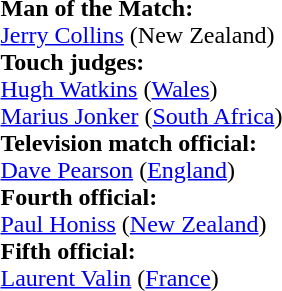<table>
<tr>
<td><br><strong>Man of the Match:</strong>
<br><a href='#'>Jerry Collins</a> (New Zealand)<br><strong>Touch judges:</strong>
<br><a href='#'>Hugh Watkins</a> (<a href='#'>Wales</a>)
<br><a href='#'>Marius Jonker</a> (<a href='#'>South Africa</a>)
<br><strong>Television match official:</strong>
<br><a href='#'>Dave Pearson</a> (<a href='#'>England</a>)
<br><strong>Fourth official:</strong>
<br><a href='#'>Paul Honiss</a> (<a href='#'>New Zealand</a>)
<br><strong>Fifth official:</strong>
<br><a href='#'>Laurent Valin</a> (<a href='#'>France</a>)</td>
</tr>
</table>
